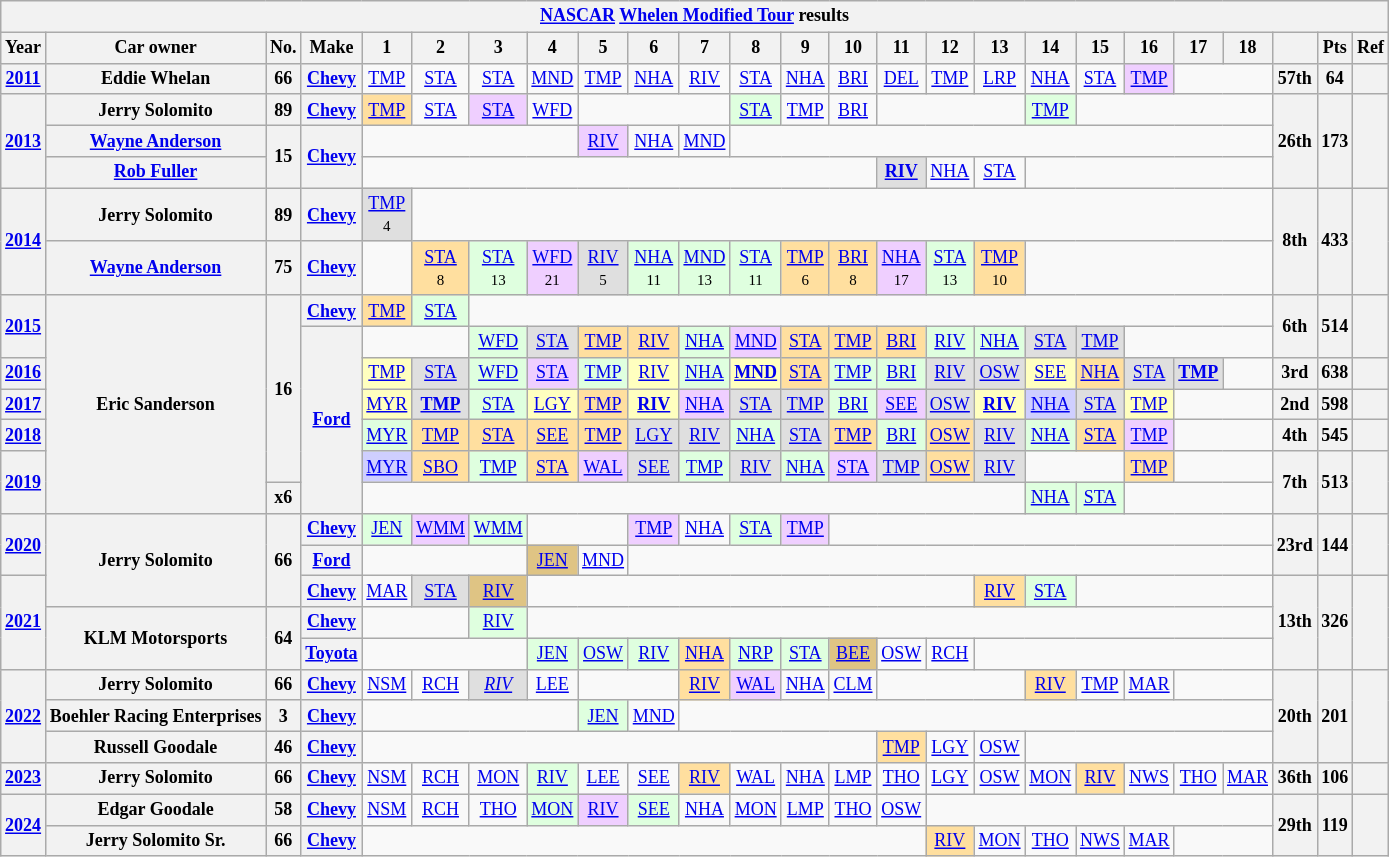<table class="wikitable" style="text-align:center; font-size:75%">
<tr>
<th colspan=38><a href='#'>NASCAR</a> <a href='#'>Whelen Modified Tour</a> results</th>
</tr>
<tr>
<th>Year</th>
<th>Car owner</th>
<th>No.</th>
<th>Make</th>
<th>1</th>
<th>2</th>
<th>3</th>
<th>4</th>
<th>5</th>
<th>6</th>
<th>7</th>
<th>8</th>
<th>9</th>
<th>10</th>
<th>11</th>
<th>12</th>
<th>13</th>
<th>14</th>
<th>15</th>
<th>16</th>
<th>17</th>
<th>18</th>
<th></th>
<th>Pts</th>
<th>Ref</th>
</tr>
<tr>
<th><a href='#'>2011</a></th>
<th>Eddie Whelan</th>
<th>66</th>
<th><a href='#'>Chevy</a></th>
<td><a href='#'>TMP</a></td>
<td><a href='#'>STA</a></td>
<td><a href='#'>STA</a></td>
<td><a href='#'>MND</a></td>
<td><a href='#'>TMP</a></td>
<td><a href='#'>NHA</a></td>
<td><a href='#'>RIV</a></td>
<td><a href='#'>STA</a></td>
<td><a href='#'>NHA</a></td>
<td><a href='#'>BRI</a></td>
<td><a href='#'>DEL</a></td>
<td><a href='#'>TMP</a></td>
<td><a href='#'>LRP</a></td>
<td><a href='#'>NHA</a></td>
<td><a href='#'>STA</a></td>
<td style="background:#EFCFFF;"><a href='#'>TMP</a><br></td>
<td colspan=2></td>
<th>57th</th>
<th>64</th>
<th></th>
</tr>
<tr>
<th rowspan=3><a href='#'>2013</a></th>
<th>Jerry Solomito</th>
<th>89</th>
<th><a href='#'>Chevy</a></th>
<td style="background:#FFDF9F;"><a href='#'>TMP</a><br></td>
<td><a href='#'>STA</a></td>
<td style="background:#EFCFFF;"><a href='#'>STA</a><br></td>
<td><a href='#'>WFD</a></td>
<td colspan=3></td>
<td style="background:#DFFFDF;"><a href='#'>STA</a><br></td>
<td><a href='#'>TMP</a></td>
<td><a href='#'>BRI</a></td>
<td colspan=3></td>
<td style="background:#DFFFDF;"><a href='#'>TMP</a><br></td>
<td colspan=4></td>
<th rowspan=3>26th</th>
<th rowspan=3>173</th>
<th rowspan=3></th>
</tr>
<tr>
<th><a href='#'>Wayne Anderson</a></th>
<th rowspan=2>15</th>
<th rowspan=2><a href='#'>Chevy</a></th>
<td colspan=4></td>
<td style="background:#EFCFFF;"><a href='#'>RIV</a><br></td>
<td><a href='#'>NHA</a></td>
<td><a href='#'>MND</a></td>
<td colspan=11></td>
</tr>
<tr>
<th><a href='#'>Rob Fuller</a></th>
<td colspan=10></td>
<td style="background:#DFDFDF;"><strong><a href='#'>RIV</a></strong><br></td>
<td><a href='#'>NHA</a></td>
<td><a href='#'>STA</a></td>
<td colspan=5></td>
</tr>
<tr>
<th rowspan=2><a href='#'>2014</a></th>
<th>Jerry Solomito</th>
<th>89</th>
<th><a href='#'>Chevy</a></th>
<td style="background:#DFDFDF;"><a href='#'>TMP</a><br><small>4</small></td>
<td colspan=17></td>
<th rowspan=2>8th</th>
<th rowspan=2>433</th>
<th rowspan=2></th>
</tr>
<tr>
<th><a href='#'>Wayne Anderson</a></th>
<th>75</th>
<th><a href='#'>Chevy</a></th>
<td></td>
<td style="background:#FFDF9F;"><a href='#'>STA</a><br><small>8</small></td>
<td style="background:#DFFFDF;"><a href='#'>STA</a><br><small>13</small></td>
<td style="background:#EFCFFF;"><a href='#'>WFD</a><br><small>21</small></td>
<td style="background:#DFDFDF;"><a href='#'>RIV</a><br><small>5</small></td>
<td style="background:#DFFFDF;"><a href='#'>NHA</a><br><small>11</small></td>
<td style="background:#DFFFDF;"><a href='#'>MND</a><br><small>13</small></td>
<td style="background:#DFFFDF;"><a href='#'>STA</a><br><small>11</small></td>
<td style="background:#FFDF9F;"><a href='#'>TMP</a><br><small>6</small></td>
<td style="background:#FFDF9F;"><a href='#'>BRI</a><br><small>8</small></td>
<td style="background:#EFCFFF;"><a href='#'>NHA</a><br><small>17</small></td>
<td style="background:#DFFFDF;"><a href='#'>STA</a><br><small>13</small></td>
<td style="background:#FFDF9F;"><a href='#'>TMP</a><br><small>10</small></td>
<td colspan=5></td>
</tr>
<tr>
<th rowspan=2><a href='#'>2015</a></th>
<th rowspan=7>Eric Sanderson</th>
<th rowspan=6>16</th>
<th><a href='#'>Chevy</a></th>
<td style="background:#FFDF9F;"><a href='#'>TMP</a><br></td>
<td style="background:#DFFFDF;"><a href='#'>STA</a><br></td>
<td colspan=16></td>
<th rowspan=2>6th</th>
<th rowspan=2>514</th>
<th rowspan=2></th>
</tr>
<tr>
<th rowspan=6><a href='#'>Ford</a></th>
<td colspan=2></td>
<td style="background:#DFFFDF;"><a href='#'>WFD</a><br></td>
<td style="background:#DFDFDF;"><a href='#'>STA</a><br></td>
<td style="background:#FFDF9F;"><a href='#'>TMP</a><br></td>
<td style="background:#FFDF9F;"><a href='#'>RIV</a><br></td>
<td style="background:#DFFFDF;"><a href='#'>NHA</a><br></td>
<td style="background:#EFCFFF;"><a href='#'>MND</a><br></td>
<td style="background:#FFDF9F;"><a href='#'>STA</a><br></td>
<td style="background:#FFDF9F;"><a href='#'>TMP</a><br></td>
<td style="background:#FFDF9F;"><a href='#'>BRI</a><br></td>
<td style="background:#DFFFDF;"><a href='#'>RIV</a><br></td>
<td style="background:#DFFFDF;"><a href='#'>NHA</a><br></td>
<td style="background:#DFDFDF;"><a href='#'>STA</a><br></td>
<td style="background:#DFDFDF;"><a href='#'>TMP</a><br></td>
<td colspan=3></td>
</tr>
<tr>
<th><a href='#'>2016</a></th>
<td style="background:#FFFFBF;"><a href='#'>TMP</a><br></td>
<td style="background:#DFDFDF;"><a href='#'>STA</a><br></td>
<td style="background:#DFFFDF;"><a href='#'>WFD</a><br></td>
<td style="background:#EFCFFF;"><a href='#'>STA</a><br></td>
<td style="background:#DFFFDF;"><a href='#'>TMP</a><br></td>
<td style="background:#FFFFBF;"><a href='#'>RIV</a><br></td>
<td style="background:#DFFFDF;"><a href='#'>NHA</a><br></td>
<td style="background:#FFFFBF;"><strong><a href='#'>MND</a></strong><br></td>
<td style="background:#FFDF9F;"><a href='#'>STA</a><br></td>
<td style="background:#DFFFDF;"><a href='#'>TMP</a><br></td>
<td style="background:#DFFFDF;"><a href='#'>BRI</a><br></td>
<td style="background:#DFDFDF;"><a href='#'>RIV</a><br></td>
<td style="background:#DFDFDF;"><a href='#'>OSW</a><br></td>
<td style="background:#FFFFBF;"><a href='#'>SEE</a><br></td>
<td style="background:#FFDF9F;"><a href='#'>NHA</a><br></td>
<td style="background:#DFDFDF;"><a href='#'>STA</a><br></td>
<td style="background:#DFDFDF;"><strong><a href='#'>TMP</a></strong><br></td>
<td></td>
<th>3rd</th>
<th>638</th>
<th></th>
</tr>
<tr>
<th><a href='#'>2017</a></th>
<td style="background:#FFFFBF;"><a href='#'>MYR</a><br></td>
<td style="background:#DFDFDF;"><strong><a href='#'>TMP</a></strong><br></td>
<td style="background:#DFFFDF;"><a href='#'>STA</a><br></td>
<td style="background:#FFFFBF;"><a href='#'>LGY</a><br></td>
<td style="background:#FFDF9F;"><a href='#'>TMP</a><br></td>
<td style="background:#FFFFBF;"><strong><a href='#'>RIV</a></strong><br></td>
<td style="background:#EFCFFF;"><a href='#'>NHA</a><br></td>
<td style="background:#DFDFDF;"><a href='#'>STA</a><br></td>
<td style="background:#DFDFDF;"><a href='#'>TMP</a><br></td>
<td style="background:#DFFFDF;"><a href='#'>BRI</a><br></td>
<td style="background:#EFCFFF;"><a href='#'>SEE</a><br></td>
<td style="background:#DFDFDF;"><a href='#'>OSW</a><br></td>
<td style="background:#FFFFBF;"><strong><a href='#'>RIV</a></strong><br></td>
<td style="background:#CFCFFF;"><a href='#'>NHA</a><br></td>
<td style="background:#DFDFDF;"><a href='#'>STA</a><br></td>
<td style="background:#FFFFBF;"><a href='#'>TMP</a><br></td>
<td colspan=2></td>
<th>2nd</th>
<th>598</th>
<th></th>
</tr>
<tr>
<th><a href='#'>2018</a></th>
<td style="background:#DFFFDF;"><a href='#'>MYR</a><br></td>
<td style="background:#FFDF9F;"><a href='#'>TMP</a><br></td>
<td style="background:#FFDF9F;"><a href='#'>STA</a><br></td>
<td style="background:#FFDF9F;"><a href='#'>SEE</a><br></td>
<td style="background:#FFDF9F;"><a href='#'>TMP</a><br></td>
<td style="background:#DFDFDF;"><a href='#'>LGY</a><br></td>
<td style="background:#DFDFDF;"><a href='#'>RIV</a><br></td>
<td style="background:#DFFFDF;"><a href='#'>NHA</a><br></td>
<td style="background:#DFDFDF;"><a href='#'>STA</a><br></td>
<td style="background:#FFDF9F;"><a href='#'>TMP</a><br></td>
<td style="background:#DFFFDF;"><a href='#'>BRI</a><br></td>
<td style="background:#FFDF9F;"><a href='#'>OSW</a><br></td>
<td style="background:#DFDFDF;"><a href='#'>RIV</a><br></td>
<td style="background:#DFFFDF;"><a href='#'>NHA</a><br></td>
<td style="background:#FFDF9F;"><a href='#'>STA</a><br></td>
<td style="background:#EFCFFF;"><a href='#'>TMP</a><br></td>
<td colspan=2></td>
<th>4th</th>
<th>545</th>
<th></th>
</tr>
<tr>
<th rowspan=2><a href='#'>2019</a></th>
<td style="background:#CFCFFF;"><a href='#'>MYR</a><br></td>
<td style="background:#FFDF9F;"><a href='#'>SBO</a><br></td>
<td style="background:#DFFFDF;"><a href='#'>TMP</a><br></td>
<td style="background:#FFDF9F;"><a href='#'>STA</a><br></td>
<td style="background:#EFCFFF;"><a href='#'>WAL</a><br></td>
<td style="background:#DFDFDF;"><a href='#'>SEE</a><br></td>
<td style="background:#DFFFDF;"><a href='#'>TMP</a><br></td>
<td style="background:#DFDFDF;"><a href='#'>RIV</a><br></td>
<td style="background:#DFFFDF;"><a href='#'>NHA</a><br></td>
<td style="background:#EFCFFF;"><a href='#'>STA</a><br></td>
<td style="background:#DFDFDF;"><a href='#'>TMP</a><br></td>
<td style="background:#FFDF9F;"><a href='#'>OSW</a><br></td>
<td style="background:#DFDFDF;"><a href='#'>RIV</a><br></td>
<td colspan=2></td>
<td style="background:#FFDF9F;"><a href='#'>TMP</a><br></td>
<td colspan=2></td>
<th rowspan=2>7th</th>
<th rowspan=2>513</th>
<th rowspan=2></th>
</tr>
<tr>
<th>x6</th>
<td colspan=13></td>
<td style="background:#DFFFDF;"><a href='#'>NHA</a><br></td>
<td style="background:#DFFFDF;"><a href='#'>STA</a><br></td>
<td colspan=3></td>
</tr>
<tr>
<th rowspan=2><a href='#'>2020</a></th>
<th rowspan=3>Jerry Solomito</th>
<th rowspan=3>66</th>
<th><a href='#'>Chevy</a></th>
<td style="background:#DFFFDF;"><a href='#'>JEN</a><br></td>
<td style="background:#EFCFFF;"><a href='#'>WMM</a><br></td>
<td style="background:#DFFFDF;"><a href='#'>WMM</a><br></td>
<td colspan=2></td>
<td style="background:#EFCFFF;"><a href='#'>TMP</a><br></td>
<td><a href='#'>NHA</a></td>
<td style="background:#DFFFDF;"><a href='#'>STA</a><br></td>
<td style="background:#EFCFFF;"><a href='#'>TMP</a><br></td>
<td colspan=9></td>
<th rowspan=2>23rd</th>
<th rowspan=2>144</th>
<th rowspan=2></th>
</tr>
<tr>
<th><a href='#'>Ford</a></th>
<td colspan=3></td>
<td style="background:#DFC484;"><a href='#'>JEN</a><br></td>
<td><a href='#'>MND</a></td>
<td colspan=13></td>
</tr>
<tr>
<th rowspan=3><a href='#'>2021</a></th>
<th><a href='#'>Chevy</a></th>
<td><a href='#'>MAR</a></td>
<td style="background:#DFDFDF;"><a href='#'>STA</a><br></td>
<td style="background:#DFC484;"><a href='#'>RIV</a><br></td>
<td colspan=9></td>
<td style="background:#FFDF9F;"><a href='#'>RIV</a><br></td>
<td style="background:#DFFFDF;"><a href='#'>STA</a><br></td>
<td colspan=4></td>
<th rowspan=3>13th</th>
<th rowspan=3>326</th>
<th rowspan=3></th>
</tr>
<tr>
<th rowspan=2>KLM Motorsports</th>
<th rowspan=2>64</th>
<th><a href='#'>Chevy</a></th>
<td colspan=2></td>
<td style="background:#DFFFDF;"><a href='#'>RIV</a><br></td>
<td colspan=15></td>
</tr>
<tr>
<th><a href='#'>Toyota</a></th>
<td colspan=3></td>
<td style="background:#DFFFDF;"><a href='#'>JEN</a><br></td>
<td style="background:#DFFFDF;"><a href='#'>OSW</a><br></td>
<td style="background:#DFFFDF;"><a href='#'>RIV</a><br></td>
<td style="background:#FFDF9F;"><a href='#'>NHA</a><br></td>
<td style="background:#DFFFDF;"><a href='#'>NRP</a><br></td>
<td style="background:#DFFFDF;"><a href='#'>STA</a><br></td>
<td style="background:#DFC484;"><a href='#'>BEE</a><br></td>
<td><a href='#'>OSW</a></td>
<td><a href='#'>RCH</a></td>
<td colspan=6></td>
</tr>
<tr>
<th rowspan=3><a href='#'>2022</a></th>
<th>Jerry Solomito</th>
<th>66</th>
<th><a href='#'>Chevy</a></th>
<td><a href='#'>NSM</a></td>
<td><a href='#'>RCH</a></td>
<td style="background:#DFDFDF;"><em><a href='#'>RIV</a></em><br></td>
<td><a href='#'>LEE</a></td>
<td colspan=2></td>
<td style="background:#FFDF9F;"><a href='#'>RIV</a><br></td>
<td style="background:#EFCFFF;"><a href='#'>WAL</a><br></td>
<td><a href='#'>NHA</a></td>
<td><a href='#'>CLM</a></td>
<td colspan=3></td>
<td style="background:#FFDF9F;"><a href='#'>RIV</a><br></td>
<td><a href='#'>TMP</a></td>
<td><a href='#'>MAR</a></td>
<td colspan=2></td>
<th rowspan=3>20th</th>
<th rowspan=3>201</th>
<th rowspan=3></th>
</tr>
<tr>
<th>Boehler Racing Enterprises</th>
<th>3</th>
<th><a href='#'>Chevy</a></th>
<td colspan=4></td>
<td style="background:#DFFFDF;"><a href='#'>JEN</a><br></td>
<td><a href='#'>MND</a></td>
<td colspan=12></td>
</tr>
<tr>
<th>Russell Goodale</th>
<th>46</th>
<th><a href='#'>Chevy</a></th>
<td colspan=10></td>
<td style="background:#FFDF9F;"><a href='#'>TMP</a><br></td>
<td><a href='#'>LGY</a></td>
<td><a href='#'>OSW</a></td>
<td colspan=5></td>
</tr>
<tr>
<th><a href='#'>2023</a></th>
<th>Jerry Solomito</th>
<th>66</th>
<th><a href='#'>Chevy</a></th>
<td><a href='#'>NSM</a></td>
<td><a href='#'>RCH</a></td>
<td><a href='#'>MON</a></td>
<td style="background:#DFFFDF;"><a href='#'>RIV</a><br></td>
<td><a href='#'>LEE</a></td>
<td><a href='#'>SEE</a></td>
<td style="background:#FFDF9F;"><a href='#'>RIV</a><br></td>
<td><a href='#'>WAL</a></td>
<td><a href='#'>NHA</a></td>
<td><a href='#'>LMP</a></td>
<td><a href='#'>THO</a></td>
<td><a href='#'>LGY</a></td>
<td><a href='#'>OSW</a></td>
<td><a href='#'>MON</a></td>
<td style="background:#FFDF9F;"><a href='#'>RIV</a><br></td>
<td><a href='#'>NWS</a></td>
<td><a href='#'>THO</a></td>
<td><a href='#'>MAR</a></td>
<th>36th</th>
<th>106</th>
<th></th>
</tr>
<tr>
<th rowspan=2><a href='#'>2024</a></th>
<th>Edgar Goodale</th>
<th>58</th>
<th><a href='#'>Chevy</a></th>
<td><a href='#'>NSM</a></td>
<td><a href='#'>RCH</a></td>
<td><a href='#'>THO</a></td>
<td style="background:#DFFFDF;"><a href='#'>MON</a><br></td>
<td style="background:#EFCFFF;"><a href='#'>RIV</a><br></td>
<td style="background:#DFFFDF;"><a href='#'>SEE</a><br></td>
<td><a href='#'>NHA</a></td>
<td><a href='#'>MON</a></td>
<td><a href='#'>LMP</a></td>
<td><a href='#'>THO</a></td>
<td><a href='#'>OSW</a></td>
<td colspan=7></td>
<th rowspan=2>29th</th>
<th rowspan=2>119</th>
<th rowspan=2></th>
</tr>
<tr>
<th>Jerry Solomito Sr.</th>
<th>66</th>
<th><a href='#'>Chevy</a></th>
<td colspan=11></td>
<td style="background:#FFDF9F;"><a href='#'>RIV</a><br></td>
<td><a href='#'>MON</a></td>
<td><a href='#'>THO</a></td>
<td><a href='#'>NWS</a></td>
<td><a href='#'>MAR</a></td>
<td colspan=2></td>
</tr>
</table>
